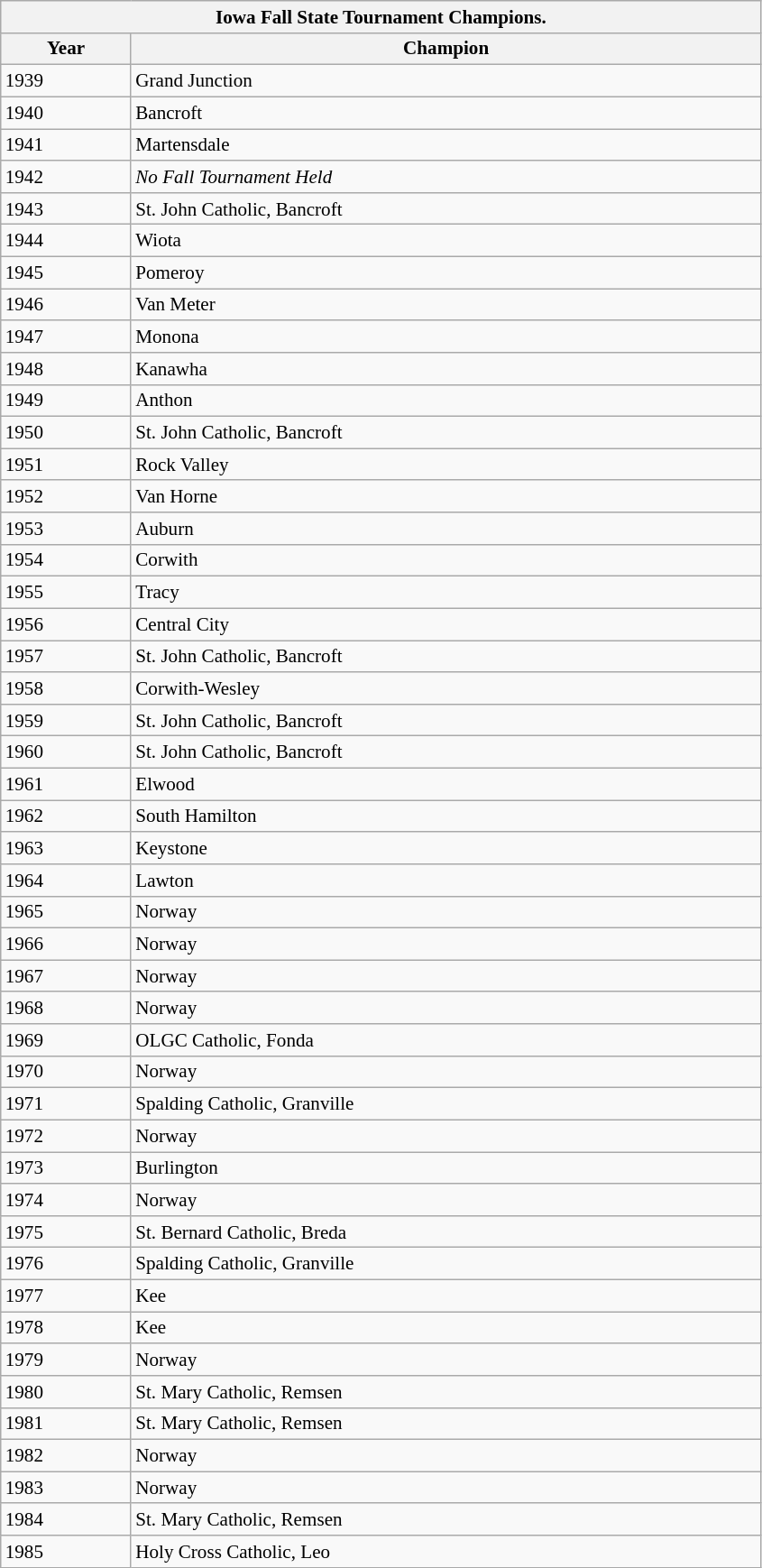<table class="wikitable collapsible collapsed" style="font-size:88%; min-width:40em">
<tr>
<th colspan=2>Iowa Fall State Tournament Champions.</th>
</tr>
<tr>
<th>Year</th>
<th>Champion</th>
</tr>
<tr>
<td>1939</td>
<td>Grand Junction</td>
</tr>
<tr>
<td>1940</td>
<td>Bancroft</td>
</tr>
<tr>
<td>1941</td>
<td>Martensdale</td>
</tr>
<tr>
<td>1942</td>
<td><em>No Fall Tournament Held</em></td>
</tr>
<tr>
<td>1943</td>
<td>St. John Catholic, Bancroft</td>
</tr>
<tr>
<td>1944</td>
<td>Wiota</td>
</tr>
<tr>
<td>1945</td>
<td>Pomeroy</td>
</tr>
<tr>
<td>1946</td>
<td>Van Meter</td>
</tr>
<tr>
<td>1947</td>
<td>Monona</td>
</tr>
<tr>
<td>1948</td>
<td>Kanawha</td>
</tr>
<tr>
<td>1949</td>
<td>Anthon</td>
</tr>
<tr>
<td>1950</td>
<td>St. John Catholic, Bancroft</td>
</tr>
<tr>
<td>1951</td>
<td>Rock Valley</td>
</tr>
<tr>
<td>1952</td>
<td>Van Horne</td>
</tr>
<tr>
<td>1953</td>
<td>Auburn</td>
</tr>
<tr>
<td>1954</td>
<td>Corwith</td>
</tr>
<tr>
<td>1955</td>
<td>Tracy</td>
</tr>
<tr>
<td>1956</td>
<td>Central City</td>
</tr>
<tr>
<td>1957</td>
<td>St. John Catholic, Bancroft</td>
</tr>
<tr>
<td>1958</td>
<td>Corwith-Wesley</td>
</tr>
<tr>
<td>1959</td>
<td>St. John Catholic, Bancroft</td>
</tr>
<tr>
<td>1960</td>
<td>St. John Catholic, Bancroft</td>
</tr>
<tr>
<td>1961</td>
<td>Elwood</td>
</tr>
<tr>
<td>1962</td>
<td>South Hamilton</td>
</tr>
<tr>
<td>1963</td>
<td>Keystone</td>
</tr>
<tr>
<td>1964</td>
<td>Lawton</td>
</tr>
<tr>
<td>1965</td>
<td>Norway</td>
</tr>
<tr>
<td>1966</td>
<td>Norway</td>
</tr>
<tr>
<td>1967</td>
<td>Norway</td>
</tr>
<tr>
<td>1968</td>
<td>Norway</td>
</tr>
<tr>
<td>1969</td>
<td>OLGC Catholic, Fonda</td>
</tr>
<tr>
<td>1970</td>
<td>Norway</td>
</tr>
<tr>
<td>1971</td>
<td>Spalding Catholic, Granville</td>
</tr>
<tr>
<td>1972</td>
<td>Norway</td>
</tr>
<tr>
<td>1973</td>
<td>Burlington</td>
</tr>
<tr>
<td>1974</td>
<td>Norway</td>
</tr>
<tr>
<td>1975</td>
<td>St. Bernard Catholic, Breda</td>
</tr>
<tr>
<td>1976</td>
<td>Spalding Catholic, Granville</td>
</tr>
<tr>
<td>1977</td>
<td>Kee</td>
</tr>
<tr>
<td>1978</td>
<td>Kee</td>
</tr>
<tr>
<td>1979</td>
<td>Norway</td>
</tr>
<tr>
<td>1980</td>
<td>St. Mary Catholic, Remsen</td>
</tr>
<tr>
<td>1981</td>
<td>St. Mary Catholic, Remsen</td>
</tr>
<tr>
<td>1982</td>
<td>Norway</td>
</tr>
<tr>
<td>1983</td>
<td>Norway</td>
</tr>
<tr>
<td>1984</td>
<td>St. Mary Catholic, Remsen</td>
</tr>
<tr>
<td>1985</td>
<td>Holy Cross Catholic, Leo</td>
</tr>
</table>
